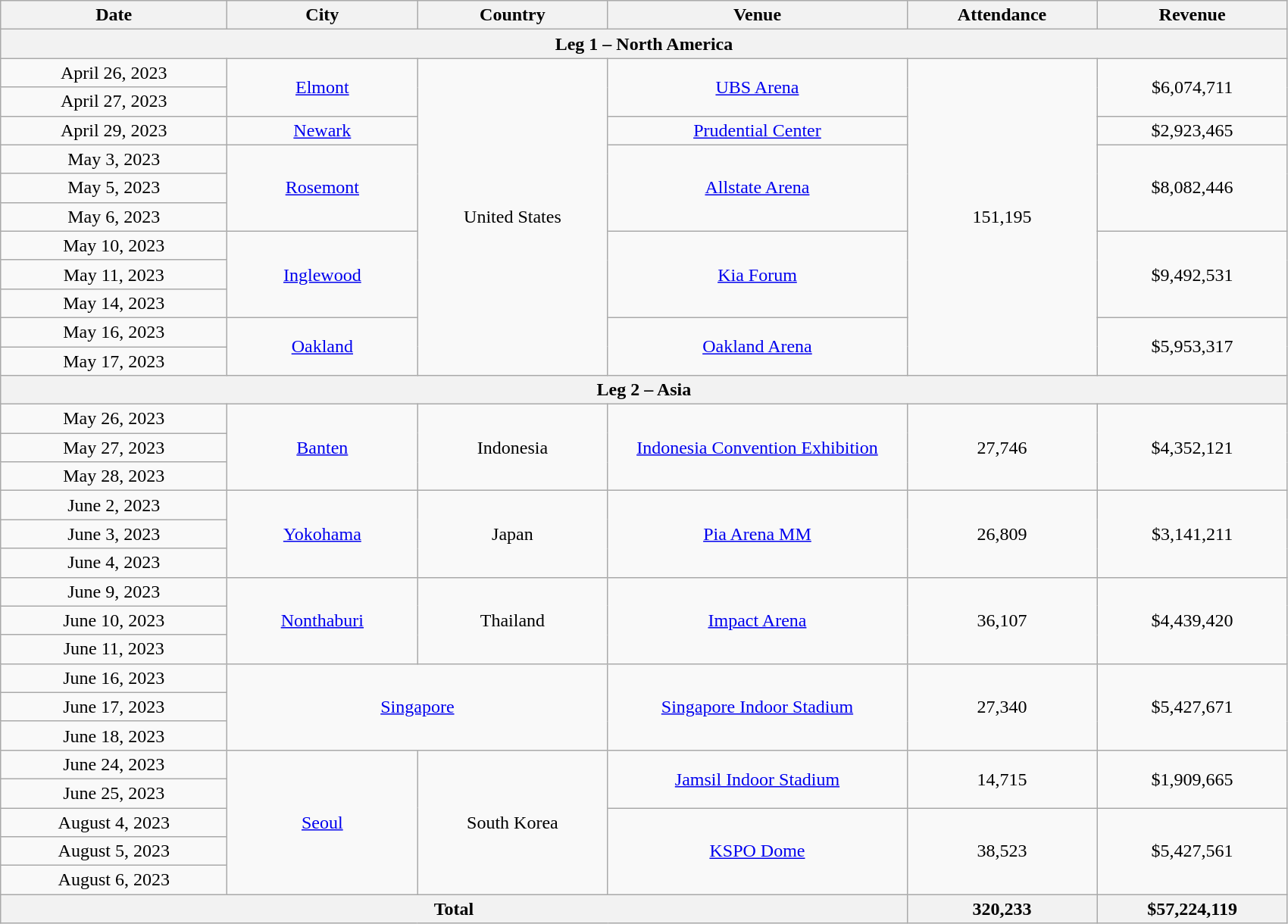<table class="wikitable" style="text-align:center;">
<tr ">
<th scope="col" style="width:12em;">Date</th>
<th scope="col" style="width:10em;">City</th>
<th scope="col" style="width:10em;">Country</th>
<th scope="col" style="width:16em;">Venue</th>
<th scope="col" style="width:10em;">Attendance</th>
<th scope="col" style="width:10em;">Revenue</th>
</tr>
<tr>
<th colspan="6">Leg 1 –  North America</th>
</tr>
<tr>
<td>April 26, 2023</td>
<td rowspan="2"><a href='#'>Elmont</a></td>
<td rowspan="11">United States</td>
<td rowspan="2"><a href='#'>UBS Arena</a></td>
<td rowspan="11">151,195</td>
<td rowspan="2">$6,074,711</td>
</tr>
<tr>
<td>April 27, 2023</td>
</tr>
<tr>
<td>April 29, 2023</td>
<td><a href='#'>Newark</a></td>
<td><a href='#'>Prudential Center</a></td>
<td rowspan="1">$2,923,465</td>
</tr>
<tr>
<td>May 3, 2023</td>
<td rowspan="3"><a href='#'>Rosemont</a></td>
<td rowspan="3"><a href='#'>Allstate Arena</a></td>
<td rowspan="3">$8,082,446</td>
</tr>
<tr>
<td>May 5, 2023</td>
</tr>
<tr>
<td>May 6, 2023</td>
</tr>
<tr>
<td>May 10, 2023</td>
<td rowspan="3"><a href='#'>Inglewood</a></td>
<td rowspan="3"><a href='#'>Kia Forum</a></td>
<td rowspan="3">$9,492,531</td>
</tr>
<tr>
<td>May 11, 2023</td>
</tr>
<tr>
<td>May 14, 2023</td>
</tr>
<tr>
<td>May 16, 2023</td>
<td rowspan="2"><a href='#'>Oakland</a></td>
<td rowspan="2"><a href='#'>Oakland Arena</a></td>
<td rowspan="2">$5,953,317</td>
</tr>
<tr>
<td>May 17, 2023</td>
</tr>
<tr>
<th colspan="6">Leg 2 – Asia</th>
</tr>
<tr>
<td>May 26, 2023</td>
<td rowspan="3"><a href='#'>Banten</a></td>
<td rowspan="3">Indonesia</td>
<td rowspan="3"><a href='#'>Indonesia Convention Exhibition</a></td>
<td rowspan="3">27,746</td>
<td rowspan="3">$4,352,121</td>
</tr>
<tr>
<td>May 27, 2023</td>
</tr>
<tr>
<td>May 28, 2023</td>
</tr>
<tr>
<td>June 2, 2023</td>
<td rowspan="3"><a href='#'>Yokohama</a></td>
<td rowspan="3">Japan</td>
<td rowspan="3"><a href='#'>Pia Arena MM</a></td>
<td rowspan="3">26,809</td>
<td rowspan="3">$3,141,211</td>
</tr>
<tr>
<td>June 3, 2023</td>
</tr>
<tr>
<td>June 4, 2023</td>
</tr>
<tr>
<td>June 9, 2023</td>
<td rowspan="3"><a href='#'>Nonthaburi</a></td>
<td rowspan="3">Thailand</td>
<td rowspan="3"><a href='#'>Impact Arena</a></td>
<td rowspan="3">36,107</td>
<td rowspan="3">$4,439,420</td>
</tr>
<tr>
<td>June 10, 2023</td>
</tr>
<tr>
<td>June 11, 2023</td>
</tr>
<tr>
<td>June 16, 2023</td>
<td colspan="2" rowspan="3"><a href='#'>Singapore</a></td>
<td rowspan="3"><a href='#'>Singapore Indoor Stadium</a></td>
<td rowspan="3">27,340</td>
<td rowspan="3">$5,427,671</td>
</tr>
<tr>
<td>June 17, 2023</td>
</tr>
<tr>
<td>June 18, 2023</td>
</tr>
<tr>
<td>June 24, 2023</td>
<td rowspan="5"><a href='#'>Seoul</a></td>
<td rowspan="5">South Korea</td>
<td rowspan="2"><a href='#'>Jamsil Indoor Stadium</a></td>
<td rowspan="2">14,715</td>
<td rowspan="2">$1,909,665</td>
</tr>
<tr>
<td>June 25, 2023</td>
</tr>
<tr>
<td>August 4, 2023</td>
<td rowspan="3"><a href='#'>KSPO Dome</a></td>
<td rowspan="3">38,523</td>
<td rowspan="3">$5,427,561</td>
</tr>
<tr>
<td>August 5, 2023</td>
</tr>
<tr>
<td>August 6, 2023</td>
</tr>
<tr>
<th colspan=4>Total</th>
<th>320,233</th>
<th>$57,224,119</th>
</tr>
</table>
